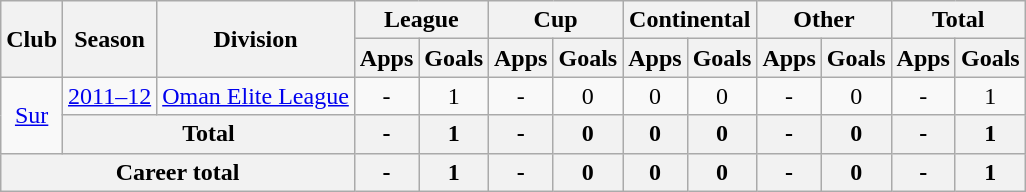<table class="wikitable" style="text-align: center;">
<tr>
<th rowspan="2">Club</th>
<th rowspan="2">Season</th>
<th rowspan="2">Division</th>
<th colspan="2">League</th>
<th colspan="2">Cup</th>
<th colspan="2">Continental</th>
<th colspan="2">Other</th>
<th colspan="2">Total</th>
</tr>
<tr>
<th>Apps</th>
<th>Goals</th>
<th>Apps</th>
<th>Goals</th>
<th>Apps</th>
<th>Goals</th>
<th>Apps</th>
<th>Goals</th>
<th>Apps</th>
<th>Goals</th>
</tr>
<tr>
<td rowspan="2"><a href='#'>Sur</a></td>
<td><a href='#'>2011–12</a></td>
<td rowspan="1"><a href='#'>Oman Elite League</a></td>
<td>-</td>
<td>1</td>
<td>-</td>
<td>0</td>
<td>0</td>
<td>0</td>
<td>-</td>
<td>0</td>
<td>-</td>
<td>1</td>
</tr>
<tr>
<th colspan="2">Total</th>
<th>-</th>
<th>1</th>
<th>-</th>
<th>0</th>
<th>0</th>
<th>0</th>
<th>-</th>
<th>0</th>
<th>-</th>
<th>1</th>
</tr>
<tr>
<th colspan="3">Career total</th>
<th>-</th>
<th>1</th>
<th>-</th>
<th>0</th>
<th>0</th>
<th>0</th>
<th>-</th>
<th>0</th>
<th>-</th>
<th>1</th>
</tr>
</table>
